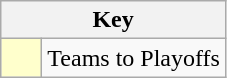<table class="wikitable" style="text-align: center;">
<tr>
<th colspan=2>Key</th>
</tr>
<tr>
<td style="background:#ffc; width:20px;"></td>
<td align=left>Teams to Playoffs</td>
</tr>
</table>
